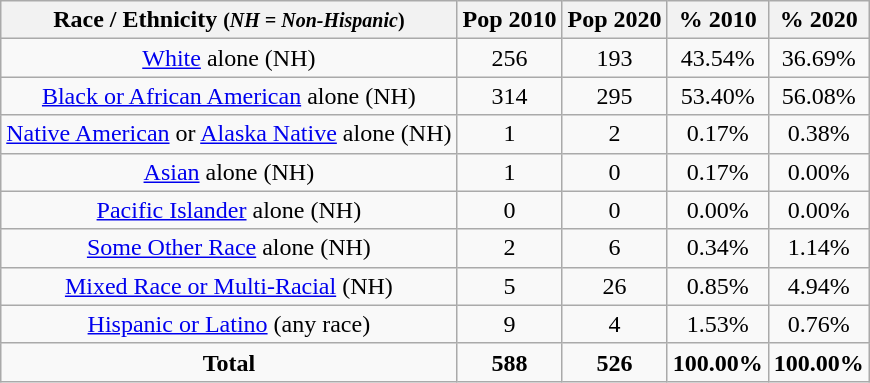<table class="wikitable" style="text-align:center;">
<tr>
<th>Race / Ethnicity <small>(<em>NH = Non-Hispanic</em>)</small></th>
<th>Pop 2010</th>
<th>Pop 2020</th>
<th>% 2010</th>
<th>% 2020</th>
</tr>
<tr>
<td><a href='#'>White</a> alone (NH)</td>
<td>256</td>
<td>193</td>
<td>43.54%</td>
<td>36.69%</td>
</tr>
<tr>
<td><a href='#'>Black or African American</a> alone (NH)</td>
<td>314</td>
<td>295</td>
<td>53.40%</td>
<td>56.08%</td>
</tr>
<tr>
<td><a href='#'>Native American</a> or <a href='#'>Alaska Native</a> alone (NH)</td>
<td>1</td>
<td>2</td>
<td>0.17%</td>
<td>0.38%</td>
</tr>
<tr>
<td><a href='#'>Asian</a> alone (NH)</td>
<td>1</td>
<td>0</td>
<td>0.17%</td>
<td>0.00%</td>
</tr>
<tr>
<td><a href='#'>Pacific Islander</a> alone (NH)</td>
<td>0</td>
<td>0</td>
<td>0.00%</td>
<td>0.00%</td>
</tr>
<tr>
<td><a href='#'>Some Other Race</a> alone (NH)</td>
<td>2</td>
<td>6</td>
<td>0.34%</td>
<td>1.14%</td>
</tr>
<tr>
<td><a href='#'>Mixed Race or Multi-Racial</a> (NH)</td>
<td>5</td>
<td>26</td>
<td>0.85%</td>
<td>4.94%</td>
</tr>
<tr>
<td><a href='#'>Hispanic or Latino</a> (any race)</td>
<td>9</td>
<td>4</td>
<td>1.53%</td>
<td>0.76%</td>
</tr>
<tr>
<td><strong>Total</strong></td>
<td><strong>588</strong></td>
<td><strong>526</strong></td>
<td><strong>100.00%</strong></td>
<td><strong>100.00%</strong></td>
</tr>
</table>
